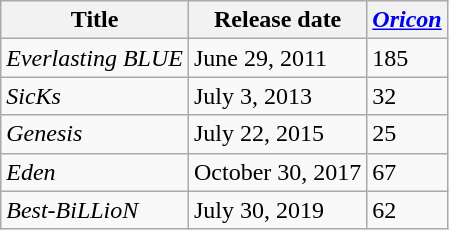<table class="wikitable">
<tr>
<th>Title</th>
<th>Release date</th>
<th><em><a href='#'>Oricon</a></em></th>
</tr>
<tr>
<td><em>Everlasting BLUE</em></td>
<td>June 29, 2011</td>
<td>185</td>
</tr>
<tr>
<td><em>SicKs</em></td>
<td>July 3, 2013</td>
<td>32</td>
</tr>
<tr>
<td><em>Genesis</em></td>
<td>July 22, 2015</td>
<td>25</td>
</tr>
<tr>
<td><em>Eden</em></td>
<td>October 30, 2017</td>
<td>67</td>
</tr>
<tr>
<td><em>Best-BiLLioN</em></td>
<td>July 30, 2019</td>
<td>62</td>
</tr>
</table>
